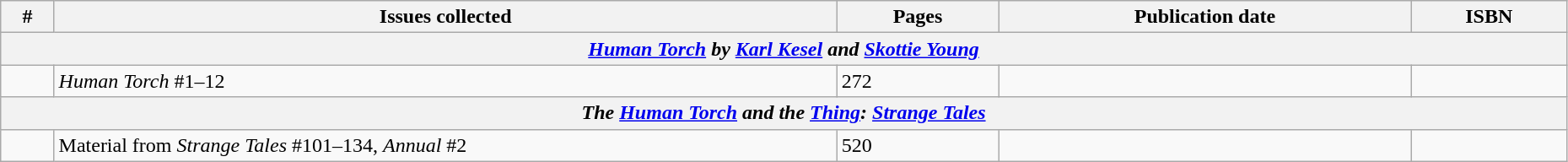<table class="wikitable sortable" width=98%>
<tr>
<th class="unsortable">#</th>
<th class="unsortable" width="50%">Issues collected</th>
<th>Pages</th>
<th>Publication date</th>
<th class="unsortable">ISBN</th>
</tr>
<tr>
<th colspan="5"><strong><em><a href='#'>Human Torch</a> by <a href='#'>Karl Kesel</a> and <a href='#'>Skottie Young</a></em></strong></th>
</tr>
<tr>
<td></td>
<td><em>Human Torch</em> #1–12</td>
<td>272</td>
<td></td>
<td></td>
</tr>
<tr>
<th colspan="5"><strong><em>The <a href='#'>Human Torch</a> and the <a href='#'>Thing</a>: <a href='#'>Strange Tales</a></em></strong></th>
</tr>
<tr>
<td></td>
<td>Material from <em>Strange Tales</em> #101–134, <em>Annual</em> #2</td>
<td>520</td>
<td></td>
<td></td>
</tr>
</table>
